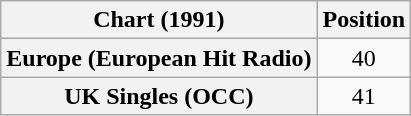<table class="wikitable plainrowheaders" style="text-align:center">
<tr>
<th>Chart (1991)</th>
<th>Position</th>
</tr>
<tr>
<th scope="row">Europe (European Hit Radio)</th>
<td>40</td>
</tr>
<tr>
<th scope="row">UK Singles (OCC)</th>
<td>41</td>
</tr>
</table>
